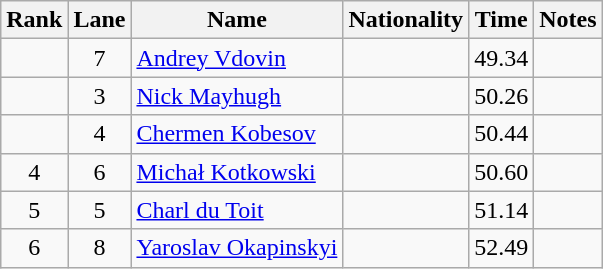<table class="wikitable sortable" style="text-align:center">
<tr>
<th>Rank</th>
<th>Lane</th>
<th>Name</th>
<th>Nationality</th>
<th>Time</th>
<th>Notes</th>
</tr>
<tr>
<td></td>
<td>7</td>
<td align="left"><a href='#'>Andrey Vdovin</a></td>
<td align="left"></td>
<td>49.34</td>
<td><strong></strong></td>
</tr>
<tr>
<td></td>
<td>3</td>
<td align="left"><a href='#'>Nick Mayhugh</a></td>
<td align="left"></td>
<td>50.26</td>
<td></td>
</tr>
<tr>
<td></td>
<td>4</td>
<td align="left"><a href='#'>Chermen Kobesov</a></td>
<td align="left"></td>
<td>50.44</td>
<td></td>
</tr>
<tr>
<td>4</td>
<td>6</td>
<td align="left"><a href='#'>Michał Kotkowski</a></td>
<td align="left"></td>
<td>50.60</td>
<td></td>
</tr>
<tr>
<td>5</td>
<td>5</td>
<td align="left"><a href='#'>Charl du Toit</a></td>
<td align="left"></td>
<td>51.14</td>
<td></td>
</tr>
<tr>
<td>6</td>
<td>8</td>
<td align="left"><a href='#'>Yaroslav Okapinskyi</a></td>
<td align="left"></td>
<td>52.49</td>
<td></td>
</tr>
</table>
